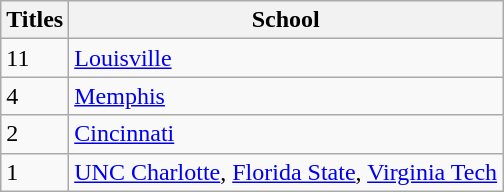<table class="wikitable" border="1">
<tr>
<th>Titles</th>
<th>School</th>
</tr>
<tr>
<td>11</td>
<td><a href='#'>Louisville</a></td>
</tr>
<tr>
<td>4</td>
<td><a href='#'>Memphis</a></td>
</tr>
<tr>
<td>2</td>
<td><a href='#'>Cincinnati</a></td>
</tr>
<tr>
<td>1</td>
<td><a href='#'>UNC Charlotte</a>, <a href='#'>Florida State</a>, <a href='#'>Virginia Tech</a></td>
</tr>
</table>
